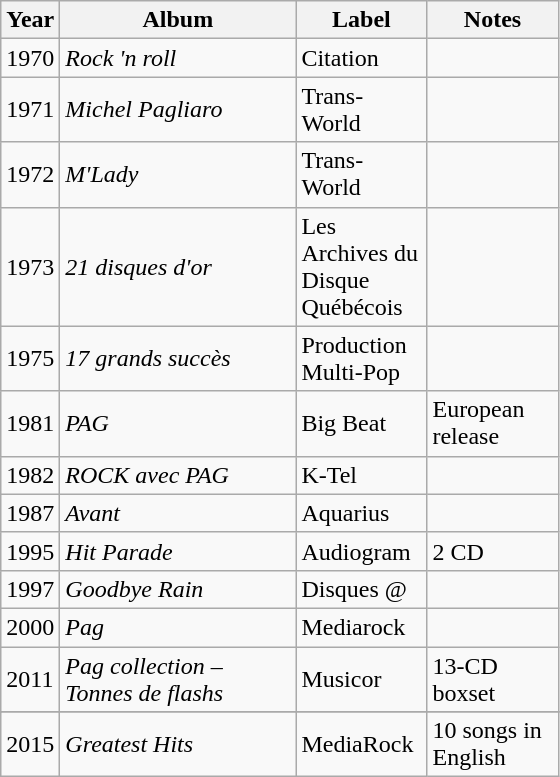<table class="wikitable">
<tr>
<th width="30">Year</th>
<th width="150">Album</th>
<th width="80">Label</th>
<th width="80">Notes</th>
</tr>
<tr>
<td>1970</td>
<td><em>Rock 'n roll</em></td>
<td>Citation</td>
<td></td>
</tr>
<tr>
<td>1971</td>
<td><em>Michel Pagliaro</em></td>
<td>Trans-World</td>
<td></td>
</tr>
<tr>
<td>1972</td>
<td><em>M'Lady</em></td>
<td>Trans-World</td>
<td></td>
</tr>
<tr>
<td>1973</td>
<td><em>21 disques d'or</em></td>
<td>Les Archives du Disque Québécois</td>
<td></td>
</tr>
<tr>
<td>1975</td>
<td><em>17 grands succès</em></td>
<td>Production Multi-Pop</td>
<td></td>
</tr>
<tr>
<td>1981</td>
<td><em>PAG</em></td>
<td>Big Beat</td>
<td>European release</td>
</tr>
<tr>
<td>1982</td>
<td><em>ROCK avec PAG</em></td>
<td>K-Tel</td>
<td></td>
</tr>
<tr>
<td>1987</td>
<td><em>Avant</em></td>
<td>Aquarius</td>
<td></td>
</tr>
<tr>
<td>1995</td>
<td><em>Hit Parade</em></td>
<td>Audiogram</td>
<td>2 CD</td>
</tr>
<tr>
<td>1997</td>
<td><em>Goodbye Rain</em></td>
<td>Disques @</td>
<td></td>
</tr>
<tr>
<td>2000</td>
<td><em>Pag</em></td>
<td>Mediarock</td>
<td></td>
</tr>
<tr>
<td>2011</td>
<td><em>Pag collection – Tonnes de flashs</em></td>
<td>Musicor</td>
<td>13-CD boxset</td>
</tr>
<tr>
</tr>
<tr>
<td>2015</td>
<td><em>Greatest Hits</em></td>
<td>MediaRock</td>
<td>10 songs in English</td>
</tr>
</table>
